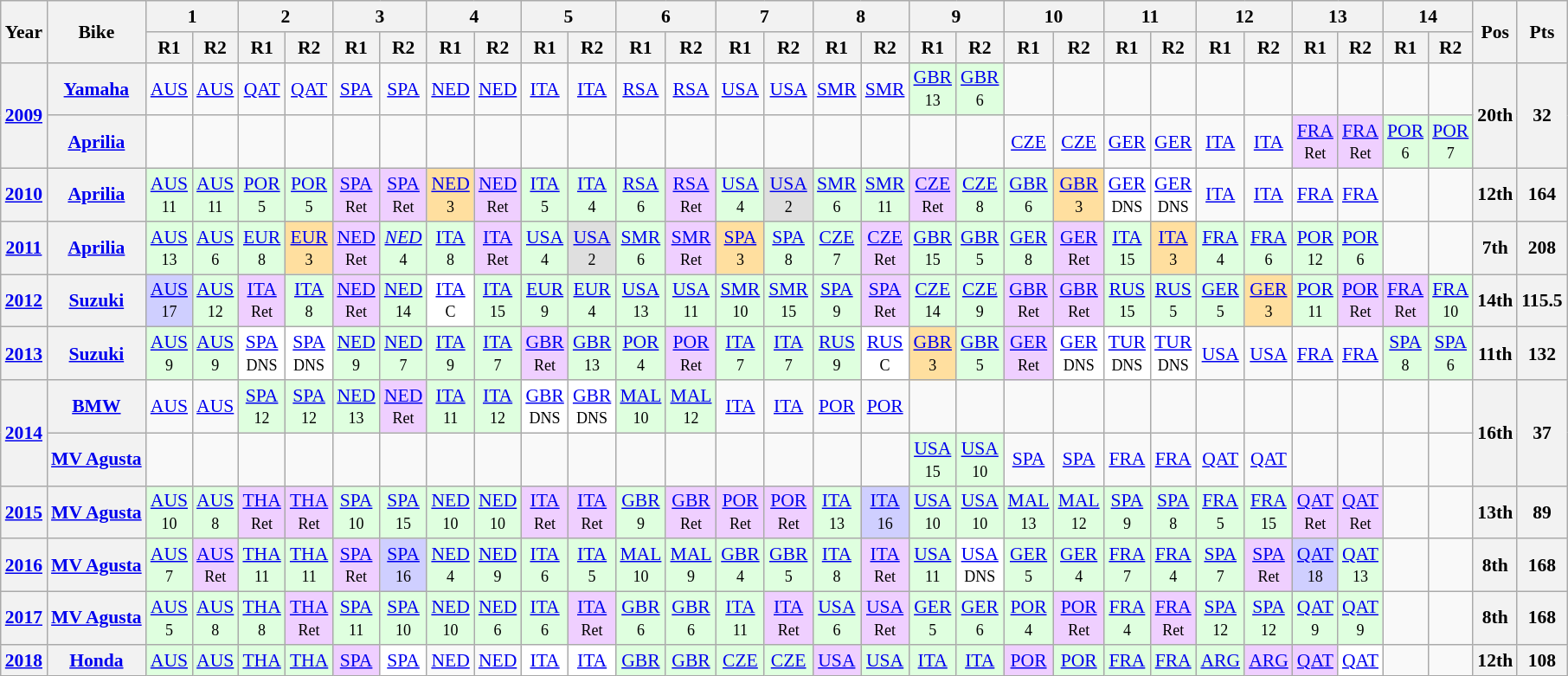<table class="wikitable" style="text-align:center; font-size:90%">
<tr>
<th style="vertical-align:middle;" rowspan="2">Year</th>
<th style="vertical-align:middle;" rowspan="2">Bike</th>
<th colspan=2>1</th>
<th colspan=2>2</th>
<th colspan=2>3</th>
<th colspan=2>4</th>
<th colspan=2>5</th>
<th colspan=2>6</th>
<th colspan=2>7</th>
<th colspan=2>8</th>
<th colspan=2>9</th>
<th colspan=2>10</th>
<th colspan=2>11</th>
<th colspan=2>12</th>
<th colspan=2>13</th>
<th colspan=2>14</th>
<th rowspan=2>Pos</th>
<th rowspan=2>Pts</th>
</tr>
<tr>
<th>R1</th>
<th>R2</th>
<th>R1</th>
<th>R2</th>
<th>R1</th>
<th>R2</th>
<th>R1</th>
<th>R2</th>
<th>R1</th>
<th>R2</th>
<th>R1</th>
<th>R2</th>
<th>R1</th>
<th>R2</th>
<th>R1</th>
<th>R2</th>
<th>R1</th>
<th>R2</th>
<th>R1</th>
<th>R2</th>
<th>R1</th>
<th>R2</th>
<th>R1</th>
<th>R2</th>
<th>R1</th>
<th>R2</th>
<th>R1</th>
<th>R2</th>
</tr>
<tr>
<th rowspan=2><a href='#'>2009</a></th>
<th><a href='#'>Yamaha</a></th>
<td><a href='#'>AUS</a></td>
<td><a href='#'>AUS</a></td>
<td><a href='#'>QAT</a></td>
<td><a href='#'>QAT</a></td>
<td><a href='#'>SPA</a></td>
<td><a href='#'>SPA</a></td>
<td><a href='#'>NED</a></td>
<td><a href='#'>NED</a></td>
<td><a href='#'>ITA</a></td>
<td><a href='#'>ITA</a></td>
<td><a href='#'>RSA</a></td>
<td><a href='#'>RSA</a></td>
<td><a href='#'>USA</a></td>
<td><a href='#'>USA</a></td>
<td><a href='#'>SMR</a></td>
<td><a href='#'>SMR</a></td>
<td style="background:#dfffdf;"><a href='#'>GBR</a><br><small>13</small></td>
<td style="background:#dfffdf;"><a href='#'>GBR</a><br><small>6</small></td>
<td></td>
<td></td>
<td></td>
<td></td>
<td></td>
<td></td>
<td></td>
<td></td>
<td></td>
<td></td>
<th rowspan="2">20th</th>
<th rowspan="2">32</th>
</tr>
<tr>
<th><a href='#'>Aprilia</a></th>
<td></td>
<td></td>
<td></td>
<td></td>
<td></td>
<td></td>
<td></td>
<td></td>
<td></td>
<td></td>
<td></td>
<td></td>
<td></td>
<td></td>
<td></td>
<td></td>
<td></td>
<td></td>
<td><a href='#'>CZE</a></td>
<td><a href='#'>CZE</a></td>
<td><a href='#'>GER</a></td>
<td><a href='#'>GER</a></td>
<td><a href='#'>ITA</a></td>
<td><a href='#'>ITA</a></td>
<td style="background:#efcfff;"><a href='#'>FRA</a><br><small>Ret</small></td>
<td style="background:#efcfff;"><a href='#'>FRA</a><br><small>Ret</small></td>
<td style="background:#dfffdf;"><a href='#'>POR</a><br><small>6</small></td>
<td style="background:#dfffdf;"><a href='#'>POR</a><br><small>7</small></td>
</tr>
<tr>
<th><a href='#'>2010</a></th>
<th><a href='#'>Aprilia</a></th>
<td style="background:#dfffdf;"><a href='#'>AUS</a><br><small>11</small></td>
<td style="background:#dfffdf;"><a href='#'>AUS</a><br><small>11</small></td>
<td style="background:#dfffdf;"><a href='#'>POR</a><br><small>5</small></td>
<td style="background:#dfffdf;"><a href='#'>POR</a><br><small>5</small></td>
<td style="background:#efcfff;"><a href='#'>SPA</a><br><small>Ret</small></td>
<td style="background:#efcfff;"><a href='#'>SPA</a><br><small>Ret</small></td>
<td style="background:#ffdf9f;"><a href='#'>NED</a><br><small>3</small></td>
<td style="background:#efcfff;"><a href='#'>NED</a><br><small>Ret</small></td>
<td style="background:#dfffdf;"><a href='#'>ITA</a><br><small>5</small></td>
<td style="background:#dfffdf;"><a href='#'>ITA</a><br><small>4</small></td>
<td style="background:#dfffdf;"><a href='#'>RSA</a><br><small>6</small></td>
<td style="background:#efcfff;"><a href='#'>RSA</a><br><small>Ret</small></td>
<td style="background:#dfffdf;"><a href='#'>USA</a><br><small>4</small></td>
<td style="background:#dfdfdf;"><a href='#'>USA</a><br><small>2</small></td>
<td style="background:#dfffdf;"><a href='#'>SMR</a><br><small>6</small></td>
<td style="background:#dfffdf;"><a href='#'>SMR</a><br><small>11</small></td>
<td style="background:#efcfff;"><a href='#'>CZE</a><br><small>Ret</small></td>
<td style="background:#dfffdf;"><a href='#'>CZE</a><br><small>8</small></td>
<td style="background:#dfffdf;"><a href='#'>GBR</a><br><small>6</small></td>
<td style="background:#ffdf9f;"><a href='#'>GBR</a><br><small>3</small></td>
<td style="background:#ffffff;"><a href='#'>GER</a><br><small>DNS</small></td>
<td style="background:#ffffff;"><a href='#'>GER</a><br><small>DNS</small></td>
<td><a href='#'>ITA</a></td>
<td><a href='#'>ITA</a></td>
<td><a href='#'>FRA</a></td>
<td><a href='#'>FRA</a></td>
<td></td>
<td></td>
<th>12th</th>
<th>164</th>
</tr>
<tr>
<th><a href='#'>2011</a></th>
<th><a href='#'>Aprilia</a></th>
<td style="background:#dfffdf;"><a href='#'>AUS</a><br><small>13</small></td>
<td style="background:#dfffdf;"><a href='#'>AUS</a><br><small>6</small></td>
<td style="background:#dfffdf;"><a href='#'>EUR</a><br><small>8</small></td>
<td style="background:#ffdf9f;"><a href='#'>EUR</a><br><small>3</small></td>
<td style="background:#efcfff;"><a href='#'>NED</a><br><small>Ret</small></td>
<td style="background:#dfffdf;"><em><a href='#'>NED</a></em><br><small>4</small></td>
<td style="background:#dfffdf;"><a href='#'>ITA</a><br><small>8</small></td>
<td style="background:#efcfff;"><a href='#'>ITA</a><br><small>Ret</small></td>
<td style="background:#dfffdf;"><a href='#'>USA</a><br><small>4</small></td>
<td style="background:#dfdfdf;"><a href='#'>USA</a><br><small>2</small></td>
<td style="background:#dfffdf;"><a href='#'>SMR</a><br><small>6</small></td>
<td style="background:#efcfff;"><a href='#'>SMR</a><br><small>Ret</small></td>
<td style="background:#ffdf9f;"><a href='#'>SPA</a><br><small>3</small></td>
<td style="background:#dfffdf;"><a href='#'>SPA</a><br><small>8</small></td>
<td style="background:#dfffdf;"><a href='#'>CZE</a><br><small>7</small></td>
<td style="background:#efcfff;"><a href='#'>CZE</a><br><small>Ret</small></td>
<td style="background:#dfffdf;"><a href='#'>GBR</a><br><small>15</small></td>
<td style="background:#dfffdf;"><a href='#'>GBR</a><br><small>5</small></td>
<td style="background:#dfffdf;"><a href='#'>GER</a><br><small>8</small></td>
<td style="background:#efcfff;"><a href='#'>GER</a><br><small>Ret</small></td>
<td style="background:#dfffdf;"><a href='#'>ITA</a><br><small>15</small></td>
<td style="background:#ffdf9f;"><a href='#'>ITA</a><br><small>3</small></td>
<td style="background:#dfffdf;"><a href='#'>FRA</a><br><small>4</small></td>
<td style="background:#dfffdf;"><a href='#'>FRA</a><br><small>6</small></td>
<td style="background:#dfffdf;"><a href='#'>POR</a><br><small>12</small></td>
<td style="background:#dfffdf;"><a href='#'>POR</a><br><small>6</small></td>
<td></td>
<td></td>
<th>7th</th>
<th>208</th>
</tr>
<tr>
<th><a href='#'>2012</a></th>
<th><a href='#'>Suzuki</a></th>
<td style="background:#CFCFFF;"><a href='#'>AUS</a><br><small>17</small></td>
<td style="background:#DFFFDF;"><a href='#'>AUS</a><br><small>12</small></td>
<td style="background:#EFCFFF;"><a href='#'>ITA</a><br><small>Ret</small></td>
<td style="background:#DFFFDF;"><a href='#'>ITA</a><br><small>8</small></td>
<td style="background:#EFCFFF;"><a href='#'>NED</a><br><small>Ret</small></td>
<td style="background:#DFFFDF;"><a href='#'>NED</a><br><small>14</small></td>
<td style="background:#FFFFFF;"><a href='#'>ITA</a><br><small>C</small></td>
<td style="background:#DFFFDF;"><a href='#'>ITA</a><br><small>15</small></td>
<td style="background:#DFFFDF;"><a href='#'>EUR</a><br><small>9</small></td>
<td style="background:#DFFFDF;"><a href='#'>EUR</a><br><small>4</small></td>
<td style="background:#DFFFDF;"><a href='#'>USA</a><br><small>13</small></td>
<td style="background:#DFFFDF;"><a href='#'>USA</a><br><small>11</small></td>
<td style="background:#DFFFDF;"><a href='#'>SMR</a><br><small>10</small></td>
<td style="background:#DFFFDF;"><a href='#'>SMR</a><br><small>15</small></td>
<td style="background:#DFFFDF;"><a href='#'>SPA</a><br><small>9</small></td>
<td style="background:#EFCFFF;"><a href='#'>SPA</a><br><small>Ret</small></td>
<td style="background:#DFFFDF;"><a href='#'>CZE</a><br><small>14</small></td>
<td style="background:#DFFFDF;"><a href='#'>CZE</a><br><small>9</small></td>
<td style="background:#EFCFFF;"><a href='#'>GBR</a><br><small>Ret</small></td>
<td style="background:#EFCFFF;"><a href='#'>GBR</a><br><small>Ret</small></td>
<td style="background:#DFFFDF;"><a href='#'>RUS</a><br><small>15</small></td>
<td style="background:#DFFFDF;"><a href='#'>RUS</a><br><small>5</small></td>
<td style="background:#DFFFDF;"><a href='#'>GER</a><br><small>5</small></td>
<td style="background:#FFDF9F;"><a href='#'>GER</a><br><small>3</small></td>
<td style="background:#DFFFDF;"><a href='#'>POR</a><br><small>11</small></td>
<td style="background:#EFCFFF;"><a href='#'>POR</a><br><small>Ret</small></td>
<td style="background:#EFCFFF;"><a href='#'>FRA</a><br><small>Ret</small></td>
<td style="background:#DFFFDF;"><a href='#'>FRA</a><br><small>10</small></td>
<th>14th</th>
<th>115.5</th>
</tr>
<tr>
<th><a href='#'>2013</a></th>
<th><a href='#'>Suzuki</a></th>
<td style="background:#DFFFDF;"><a href='#'>AUS</a><br><small>9</small></td>
<td style="background:#DFFFDF;"><a href='#'>AUS</a><br><small>9</small></td>
<td style="background:#FFFFFF;"><a href='#'>SPA</a><br><small>DNS</small></td>
<td style="background:#FFFFFF;"><a href='#'>SPA</a><br><small>DNS</small></td>
<td style="background:#DFFFDF;"><a href='#'>NED</a><br><small>9</small></td>
<td style="background:#DFFFDF;"><a href='#'>NED</a><br><small>7</small></td>
<td style="background:#DFFFDF;"><a href='#'>ITA</a><br><small>9</small></td>
<td style="background:#DFFFDF;"><a href='#'>ITA</a><br><small>7</small></td>
<td style="background:#EFCFFF;"><a href='#'>GBR</a><br><small>Ret</small></td>
<td style="background:#DFFFDF;"><a href='#'>GBR</a><br><small>13</small></td>
<td style="background:#DFFFDF;"><a href='#'>POR</a><br><small>4</small></td>
<td style="background:#EFCFFF;"><a href='#'>POR</a><br><small>Ret</small></td>
<td style="background:#DFFFDF;"><a href='#'>ITA</a><br><small>7</small></td>
<td style="background:#DFFFDF;"><a href='#'>ITA</a><br><small>7</small></td>
<td style="background:#DFFFDF;"><a href='#'>RUS</a><br><small>9</small></td>
<td style="background:#FFFFFF;"><a href='#'>RUS</a><br><small>C</small></td>
<td style="background:#FFDF9F;"><a href='#'>GBR</a><br><small>3</small></td>
<td style="background:#DFFFDF;"><a href='#'>GBR</a><br><small>5</small></td>
<td style="background:#EFCFFF;"><a href='#'>GER</a><br><small>Ret</small></td>
<td style="background:#FFFFFF;"><a href='#'>GER</a><br><small>DNS</small></td>
<td style="background:#FFFFFF;"><a href='#'>TUR</a><br><small>DNS</small></td>
<td style="background:#FFFFFF;"><a href='#'>TUR</a><br><small>DNS</small></td>
<td><a href='#'>USA</a></td>
<td><a href='#'>USA</a></td>
<td><a href='#'>FRA</a></td>
<td><a href='#'>FRA</a></td>
<td style="background:#DFFFDF;"><a href='#'>SPA</a><br><small>8</small></td>
<td style="background:#DFFFDF;"><a href='#'>SPA</a><br><small>6</small></td>
<th>11th</th>
<th>132</th>
</tr>
<tr>
<th rowspan=2><a href='#'>2014</a></th>
<th><a href='#'>BMW</a></th>
<td><a href='#'>AUS</a></td>
<td><a href='#'>AUS</a></td>
<td style="background:#DFFFDF;"><a href='#'>SPA</a><br><small>12</small></td>
<td style="background:#DFFFDF;"><a href='#'>SPA</a><br><small>12</small></td>
<td style="background:#DFFFDF;"><a href='#'>NED</a><br><small>13</small></td>
<td style="background:#EFCFFF;"><a href='#'>NED</a><br><small>Ret</small></td>
<td style="background:#DFFFDF;"><a href='#'>ITA</a><br><small>11</small></td>
<td style="background:#DFFFDF;"><a href='#'>ITA</a><br><small>12</small></td>
<td style="background:#FFFFFF;"><a href='#'>GBR</a><br><small>DNS</small></td>
<td style="background:#FFFFFF;"><a href='#'>GBR</a><br><small>DNS</small></td>
<td style="background:#DFFFDF;"><a href='#'>MAL</a><br><small>10</small></td>
<td style="background:#DFFFDF;"><a href='#'>MAL</a><br><small>12</small></td>
<td><a href='#'>ITA</a></td>
<td><a href='#'>ITA</a></td>
<td><a href='#'>POR</a></td>
<td><a href='#'>POR</a></td>
<td></td>
<td></td>
<td></td>
<td></td>
<td></td>
<td></td>
<td></td>
<td></td>
<td></td>
<td></td>
<td></td>
<td></td>
<th rowspan=2>16th</th>
<th rowspan=2>37</th>
</tr>
<tr>
<th><a href='#'>MV Agusta</a></th>
<td></td>
<td></td>
<td></td>
<td></td>
<td></td>
<td></td>
<td></td>
<td></td>
<td></td>
<td></td>
<td></td>
<td></td>
<td></td>
<td></td>
<td></td>
<td></td>
<td style="background:#DFFFDF;"><a href='#'>USA</a><br><small>15</small></td>
<td style="background:#DFFFDF;"><a href='#'>USA</a><br><small>10</small></td>
<td><a href='#'>SPA</a></td>
<td><a href='#'>SPA</a></td>
<td><a href='#'>FRA</a></td>
<td><a href='#'>FRA</a></td>
<td><a href='#'>QAT</a></td>
<td><a href='#'>QAT</a></td>
<td></td>
<td></td>
<td></td>
<td></td>
</tr>
<tr>
<th><a href='#'>2015</a></th>
<th><a href='#'>MV Agusta</a></th>
<td style="background:#dfffdf;"><a href='#'>AUS</a><br><small>10</small></td>
<td style="background:#dfffdf;"><a href='#'>AUS</a><br><small>8</small></td>
<td style="background:#EFCFFF;"><a href='#'>THA</a><br><small>Ret</small></td>
<td style="background:#EFCFFF;"><a href='#'>THA</a><br><small>Ret</small></td>
<td style="background:#dfffdf;"><a href='#'>SPA</a><br><small>10</small></td>
<td style="background:#dfffdf;"><a href='#'>SPA</a><br><small>15</small></td>
<td style="background:#dfffdf;"><a href='#'>NED</a><br><small>10</small></td>
<td style="background:#dfffdf;"><a href='#'>NED</a><br><small>10</small></td>
<td style="background:#efcfff;"><a href='#'>ITA</a><br><small>Ret</small></td>
<td style="background:#efcfff;"><a href='#'>ITA</a><br><small>Ret</small></td>
<td style="background:#dfffdf;"><a href='#'>GBR</a><br><small>9</small></td>
<td style="background:#efcfff;"><a href='#'>GBR</a><br><small>Ret</small></td>
<td style="background:#efcfff;"><a href='#'>POR</a><br><small>Ret</small></td>
<td style="background:#efcfff;"><a href='#'>POR</a><br><small>Ret</small></td>
<td style="background:#dfffdf;"><a href='#'>ITA</a><br><small>13</small></td>
<td style="background:#CFCFFF;"><a href='#'>ITA</a><br><small>16</small></td>
<td style="background:#dfffdf;"><a href='#'>USA</a><br><small>10</small></td>
<td style="background:#dfffdf;"><a href='#'>USA</a><br><small>10</small></td>
<td style="background:#dfffdf;"><a href='#'>MAL</a><br><small>13</small></td>
<td style="background:#dfffdf;"><a href='#'>MAL</a><br><small>12</small></td>
<td style="background:#dfffdf;"><a href='#'>SPA</a><br><small>9</small></td>
<td style="background:#dfffdf;"><a href='#'>SPA</a><br><small>8</small></td>
<td style="background:#dfffdf;"><a href='#'>FRA</a><br><small>5</small></td>
<td style="background:#dfffdf;"><a href='#'>FRA</a><br><small>15</small></td>
<td style="background:#efcfff;"><a href='#'>QAT</a><br><small>Ret</small></td>
<td style="background:#efcfff;"><a href='#'>QAT</a><br><small>Ret</small></td>
<td></td>
<td></td>
<th>13th</th>
<th>89</th>
</tr>
<tr>
<th><a href='#'>2016</a></th>
<th><a href='#'>MV Agusta</a></th>
<td style="background:#dfffdf;"><a href='#'>AUS</a><br><small>7</small></td>
<td style="background:#efcfff;"><a href='#'>AUS</a><br><small>Ret</small></td>
<td style="background:#dfffdf;"><a href='#'>THA</a><br><small>11</small></td>
<td style="background:#dfffdf;"><a href='#'>THA</a><br><small>11</small></td>
<td style="background:#efcfff;"><a href='#'>SPA</a><br><small>Ret</small></td>
<td style="background:#CFCFFF;"><a href='#'>SPA</a><br><small>16</small></td>
<td style="background:#dfffdf;"><a href='#'>NED</a><br><small>4</small></td>
<td style="background:#dfffdf;"><a href='#'>NED</a><br><small>9</small></td>
<td style="background:#dfffdf;"><a href='#'>ITA</a><br><small>6</small></td>
<td style="background:#dfffdf;"><a href='#'>ITA</a><br><small>5</small></td>
<td style="background:#dfffdf;"><a href='#'>MAL</a><br><small>10</small></td>
<td style="background:#dfffdf;"><a href='#'>MAL</a><br><small>9</small></td>
<td style="background:#dfffdf;"><a href='#'>GBR</a><br><small>4</small></td>
<td style="background:#dfffdf;"><a href='#'>GBR</a><br><small>5</small></td>
<td style="background:#dfffdf;"><a href='#'>ITA</a><br><small>8</small></td>
<td style="background:#efcfff;"><a href='#'>ITA</a><br><small>Ret</small></td>
<td style="background:#dfffdf;"><a href='#'>USA</a><br><small>11</small></td>
<td style="background:#ffffff;"><a href='#'>USA</a><br><small>DNS</small></td>
<td style="background:#dfffdf;"><a href='#'>GER</a><br><small>5</small></td>
<td style="background:#dfffdf;"><a href='#'>GER</a><br><small>4</small></td>
<td style="background:#dfffdf;"><a href='#'>FRA</a><br><small>7</small></td>
<td style="background:#dfffdf;"><a href='#'>FRA</a><br><small>4</small></td>
<td style="background:#dfffdf;"><a href='#'>SPA</a><br><small>7</small></td>
<td style="background:#efcfff;"><a href='#'>SPA</a><br><small>Ret</small></td>
<td style="background:#CFCFFF;"><a href='#'>QAT</a><br><small>18</small></td>
<td style="background:#dfffdf;"><a href='#'>QAT</a><br><small>13</small></td>
<td></td>
<td></td>
<th>8th</th>
<th>168</th>
</tr>
<tr>
<th><a href='#'>2017</a></th>
<th><a href='#'>MV Agusta</a></th>
<td style="background:#DFFFDF;"><a href='#'>AUS</a><br><small>5</small></td>
<td style="background:#DFFFDF;"><a href='#'>AUS</a><br><small>8</small></td>
<td style="background:#DFFFDF;"><a href='#'>THA</a><br><small>8</small></td>
<td style="background:#EFCFFF;"><a href='#'>THA</a><br><small>Ret</small></td>
<td style="background:#DFFFDF;"><a href='#'>SPA</a><br><small>11</small></td>
<td style="background:#DFFFDF;"><a href='#'>SPA</a><br><small>10</small></td>
<td style="background:#DFFFDF;"><a href='#'>NED</a><br><small>10</small></td>
<td style="background:#DFFFDF;"><a href='#'>NED</a><br><small>6</small></td>
<td style="background:#DFFFDF;"><a href='#'>ITA</a><br><small>6</small></td>
<td style="background:#EFCFFF;"><a href='#'>ITA</a><br><small>Ret</small></td>
<td style="background:#DFFFDF;"><a href='#'>GBR</a><br><small>6</small></td>
<td style="background:#DFFFDF;"><a href='#'>GBR</a><br><small>6</small></td>
<td style="background:#DFFFDF;"><a href='#'>ITA</a><br><small>11</small></td>
<td style="background:#EFCFFF;"><a href='#'>ITA</a><br><small>Ret</small></td>
<td style="background:#DFFFDF;"><a href='#'>USA</a><br><small>6</small></td>
<td style="background:#EFCFFF;"><a href='#'>USA</a><br><small>Ret</small></td>
<td style="background:#DFFFDF;"><a href='#'>GER</a><br><small>5</small></td>
<td style="background:#DFFFDF;"><a href='#'>GER</a><br><small>6</small></td>
<td style="background:#DFFFDF;"><a href='#'>POR</a><br><small>4</small></td>
<td style="background:#EFCFFF;"><a href='#'>POR</a><br><small>Ret</small></td>
<td style="background:#DFFFDF;"><a href='#'>FRA</a><br><small>4</small></td>
<td style="background:#EFCFFF;"><a href='#'>FRA</a><br><small>Ret</small></td>
<td style="background:#DFFFDF;"><a href='#'>SPA</a><br><small>12</small></td>
<td style="background:#DFFFDF;"><a href='#'>SPA</a><br><small>12</small></td>
<td style="background:#DFFFDF;"><a href='#'>QAT</a><br><small>9</small></td>
<td style="background:#DFFFDF;"><a href='#'>QAT</a><br><small>9</small></td>
<td></td>
<td></td>
<th>8th</th>
<th>168</th>
</tr>
<tr>
<th><a href='#'>2018</a></th>
<th><a href='#'>Honda</a></th>
<td style="background:#DFFFDF;"><a href='#'>AUS</a><br></td>
<td style="background:#DFFFDF;"><a href='#'>AUS</a><br></td>
<td style="background:#DFFFDF;"><a href='#'>THA</a><br></td>
<td style="background:#DFFFDF;"><a href='#'>THA</a><br></td>
<td style="background:#EFCFFF;"><a href='#'>SPA</a><br></td>
<td style="background:#ffffff;"><a href='#'>SPA</a><br></td>
<td><a href='#'>NED</a></td>
<td><a href='#'>NED</a></td>
<td style="background:#ffffff;"><a href='#'>ITA</a><br></td>
<td style="background:#ffffff;"><a href='#'>ITA</a><br></td>
<td style="background:#DFFFDF;"><a href='#'>GBR</a><br></td>
<td style="background:#DFFFDF;"><a href='#'>GBR</a><br></td>
<td style="background:#DFFFDF;"><a href='#'>CZE</a><br></td>
<td style="background:#DFFFDF;"><a href='#'>CZE</a><br></td>
<td style="background:#EFCFFF;"><a href='#'>USA</a><br></td>
<td style="background:#DFFFDF;"><a href='#'>USA</a><br></td>
<td style="background:#DFFFDF;"><a href='#'>ITA</a><br></td>
<td style="background:#DFFFDF;"><a href='#'>ITA</a><br></td>
<td style="background:#EFCFFF;"><a href='#'>POR</a><br></td>
<td style="background:#DFFFDF;"><a href='#'>POR</a><br></td>
<td style="background:#DFFFDF;"><a href='#'>FRA</a><br></td>
<td style="background:#DFFFDF;"><a href='#'>FRA</a><br></td>
<td style="background:#DFFFDF;"><a href='#'>ARG</a><br></td>
<td style="background:#EFCFFF;"><a href='#'>ARG</a><br></td>
<td style="background:#EFCFFF;"><a href='#'>QAT</a><br></td>
<td style="background:#ffffff;"><a href='#'>QAT</a><br></td>
<td></td>
<td></td>
<th>12th</th>
<th>108</th>
</tr>
</table>
